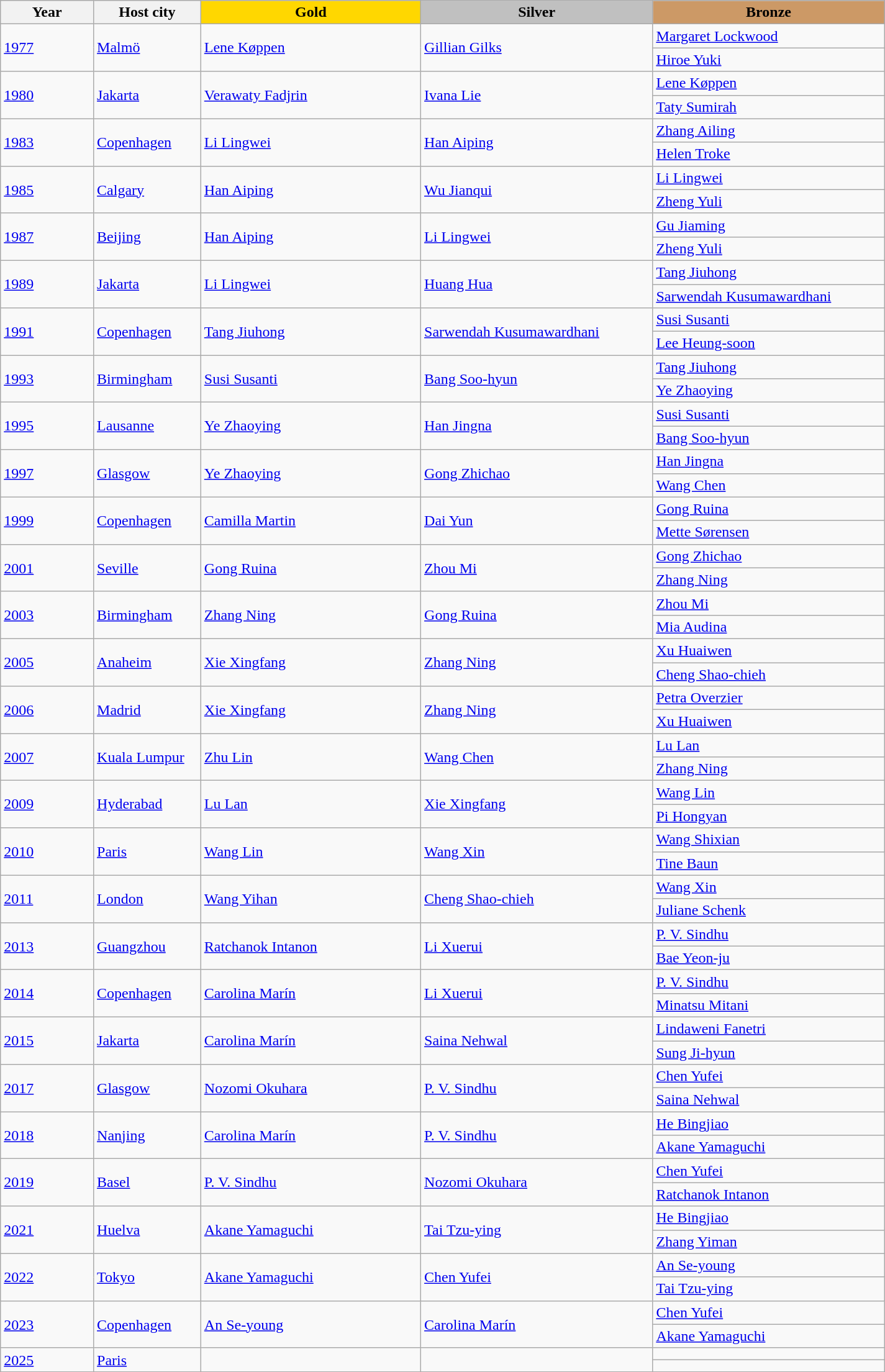<table class="wikitable" style="text-align: left; width: 950px;">
<tr>
<th width="120">Year</th>
<th width="120">Host city</th>
<th width="300" style="background-color: gold">Gold</th>
<th width="300" style="background-color: silver">Silver</th>
<th width="300" style="background-color: #cc9966">Bronze</th>
</tr>
<tr>
<td rowspan=2><a href='#'>1977</a></td>
<td rowspan=2><a href='#'>Malmö</a></td>
<td rowspan=2> <a href='#'>Lene Køppen</a></td>
<td rowspan=2> <a href='#'>Gillian Gilks</a></td>
<td> <a href='#'>Margaret Lockwood</a></td>
</tr>
<tr>
<td> <a href='#'>Hiroe Yuki</a></td>
</tr>
<tr>
<td rowspan=2><a href='#'>1980</a></td>
<td rowspan=2><a href='#'>Jakarta</a></td>
<td rowspan=2> <a href='#'>Verawaty Fadjrin</a></td>
<td rowspan=2> <a href='#'>Ivana Lie</a></td>
<td> <a href='#'>Lene Køppen</a></td>
</tr>
<tr>
<td> <a href='#'>Taty Sumirah</a></td>
</tr>
<tr>
<td rowspan=2><a href='#'>1983</a></td>
<td rowspan=2><a href='#'>Copenhagen</a></td>
<td rowspan=2> <a href='#'>Li Lingwei</a></td>
<td rowspan=2> <a href='#'>Han Aiping</a></td>
<td> <a href='#'>Zhang Ailing</a></td>
</tr>
<tr>
<td> <a href='#'>Helen Troke</a></td>
</tr>
<tr>
<td rowspan=2><a href='#'>1985</a></td>
<td rowspan=2><a href='#'>Calgary</a></td>
<td rowspan=2> <a href='#'>Han Aiping</a></td>
<td rowspan=2> <a href='#'>Wu Jianqui</a></td>
<td> <a href='#'>Li Lingwei</a></td>
</tr>
<tr>
<td> <a href='#'>Zheng Yuli</a></td>
</tr>
<tr>
<td rowspan=2><a href='#'>1987</a></td>
<td rowspan=2><a href='#'>Beijing</a></td>
<td rowspan=2> <a href='#'>Han Aiping</a></td>
<td rowspan=2> <a href='#'>Li Lingwei</a></td>
<td> <a href='#'>Gu Jiaming</a></td>
</tr>
<tr>
<td> <a href='#'>Zheng Yuli</a></td>
</tr>
<tr>
<td rowspan=2><a href='#'>1989</a></td>
<td rowspan=2><a href='#'>Jakarta</a></td>
<td rowspan=2> <a href='#'>Li Lingwei</a></td>
<td rowspan=2> <a href='#'>Huang Hua</a></td>
<td> <a href='#'>Tang Jiuhong</a></td>
</tr>
<tr>
<td> <a href='#'>Sarwendah Kusumawardhani</a></td>
</tr>
<tr>
<td rowspan=2><a href='#'>1991</a></td>
<td rowspan=2><a href='#'>Copenhagen</a></td>
<td rowspan=2> <a href='#'>Tang Jiuhong</a></td>
<td rowspan=2> <a href='#'>Sarwendah Kusumawardhani</a></td>
<td> <a href='#'>Susi Susanti</a></td>
</tr>
<tr>
<td> <a href='#'>Lee Heung-soon</a></td>
</tr>
<tr>
<td rowspan=2><a href='#'>1993</a></td>
<td rowspan=2><a href='#'>Birmingham</a></td>
<td rowspan=2> <a href='#'>Susi Susanti</a></td>
<td rowspan=2> <a href='#'>Bang Soo-hyun</a></td>
<td> <a href='#'>Tang Jiuhong</a></td>
</tr>
<tr>
<td> <a href='#'>Ye Zhaoying</a></td>
</tr>
<tr>
<td rowspan=2><a href='#'>1995</a></td>
<td rowspan=2><a href='#'>Lausanne</a></td>
<td rowspan=2> <a href='#'>Ye Zhaoying</a></td>
<td rowspan=2> <a href='#'>Han Jingna</a></td>
<td> <a href='#'>Susi Susanti</a></td>
</tr>
<tr>
<td> <a href='#'>Bang Soo-hyun</a></td>
</tr>
<tr>
<td rowspan=2><a href='#'>1997</a></td>
<td rowspan=2><a href='#'>Glasgow</a></td>
<td rowspan=2> <a href='#'>Ye Zhaoying</a></td>
<td rowspan=2> <a href='#'>Gong Zhichao</a></td>
<td> <a href='#'>Han Jingna</a></td>
</tr>
<tr>
<td> <a href='#'>Wang Chen</a></td>
</tr>
<tr>
<td rowspan=2><a href='#'>1999</a></td>
<td rowspan=2><a href='#'>Copenhagen</a></td>
<td rowspan=2> <a href='#'>Camilla Martin</a></td>
<td rowspan=2> <a href='#'>Dai Yun</a></td>
<td> <a href='#'>Gong Ruina</a></td>
</tr>
<tr>
<td> <a href='#'>Mette Sørensen</a></td>
</tr>
<tr>
<td rowspan=2><a href='#'>2001</a></td>
<td rowspan=2><a href='#'>Seville</a></td>
<td rowspan=2> <a href='#'>Gong Ruina</a></td>
<td rowspan=2> <a href='#'>Zhou Mi</a></td>
<td> <a href='#'>Gong Zhichao</a></td>
</tr>
<tr>
<td> <a href='#'>Zhang Ning</a></td>
</tr>
<tr>
<td rowspan=2><a href='#'>2003</a></td>
<td rowspan=2><a href='#'>Birmingham</a></td>
<td rowspan=2> <a href='#'>Zhang Ning</a></td>
<td rowspan=2> <a href='#'>Gong Ruina</a></td>
<td> <a href='#'>Zhou Mi</a></td>
</tr>
<tr>
<td> <a href='#'>Mia Audina</a></td>
</tr>
<tr>
<td rowspan=2><a href='#'>2005</a></td>
<td rowspan=2><a href='#'>Anaheim</a></td>
<td rowspan=2> <a href='#'>Xie Xingfang</a></td>
<td rowspan=2> <a href='#'>Zhang Ning</a></td>
<td> <a href='#'>Xu Huaiwen</a></td>
</tr>
<tr>
<td> <a href='#'>Cheng Shao-chieh</a></td>
</tr>
<tr>
<td rowspan=2><a href='#'>2006</a></td>
<td rowspan=2><a href='#'>Madrid</a></td>
<td rowspan=2> <a href='#'>Xie Xingfang</a></td>
<td rowspan=2> <a href='#'>Zhang Ning</a></td>
<td> <a href='#'>Petra Overzier</a></td>
</tr>
<tr>
<td> <a href='#'>Xu Huaiwen</a></td>
</tr>
<tr>
<td rowspan=2><a href='#'>2007</a></td>
<td rowspan=2><a href='#'>Kuala Lumpur</a></td>
<td rowspan=2> <a href='#'>Zhu Lin</a></td>
<td rowspan=2> <a href='#'>Wang Chen</a></td>
<td> <a href='#'>Lu Lan</a></td>
</tr>
<tr>
<td> <a href='#'>Zhang Ning</a></td>
</tr>
<tr>
<td rowspan=2><a href='#'>2009</a></td>
<td rowspan=2><a href='#'>Hyderabad</a></td>
<td rowspan=2> <a href='#'>Lu Lan</a></td>
<td rowspan=2> <a href='#'>Xie Xingfang</a></td>
<td> <a href='#'>Wang Lin</a></td>
</tr>
<tr>
<td> <a href='#'>Pi Hongyan</a></td>
</tr>
<tr>
<td rowspan=2><a href='#'>2010</a></td>
<td rowspan=2><a href='#'>Paris</a></td>
<td rowspan=2> <a href='#'>Wang Lin</a></td>
<td rowspan=2> <a href='#'>Wang Xin</a></td>
<td> <a href='#'>Wang Shixian</a></td>
</tr>
<tr>
<td> <a href='#'>Tine Baun</a></td>
</tr>
<tr>
<td rowspan=2><a href='#'>2011</a></td>
<td rowspan=2><a href='#'>London</a></td>
<td rowspan=2> <a href='#'>Wang Yihan</a></td>
<td rowspan=2> <a href='#'>Cheng Shao-chieh</a></td>
<td> <a href='#'>Wang Xin</a></td>
</tr>
<tr>
<td> <a href='#'>Juliane Schenk</a></td>
</tr>
<tr>
<td rowspan=2><a href='#'>2013</a></td>
<td rowspan=2><a href='#'>Guangzhou</a></td>
<td rowspan=2> <a href='#'>Ratchanok Intanon</a></td>
<td rowspan=2> <a href='#'>Li Xuerui</a></td>
<td> <a href='#'>P. V. Sindhu</a></td>
</tr>
<tr>
<td> <a href='#'>Bae Yeon-ju</a></td>
</tr>
<tr>
<td rowspan=2><a href='#'>2014</a></td>
<td rowspan=2><a href='#'>Copenhagen</a></td>
<td rowspan=2> <a href='#'>Carolina Marín</a></td>
<td rowspan=2> <a href='#'>Li Xuerui</a></td>
<td> <a href='#'>P. V. Sindhu</a></td>
</tr>
<tr>
<td> <a href='#'>Minatsu Mitani</a></td>
</tr>
<tr>
<td rowspan=2><a href='#'>2015</a></td>
<td rowspan=2><a href='#'>Jakarta</a></td>
<td rowspan=2> <a href='#'>Carolina Marín</a></td>
<td rowspan=2> <a href='#'>Saina Nehwal</a></td>
<td> <a href='#'>Lindaweni Fanetri</a></td>
</tr>
<tr>
<td> <a href='#'>Sung Ji-hyun</a></td>
</tr>
<tr>
<td rowspan=2><a href='#'>2017</a></td>
<td rowspan=2><a href='#'>Glasgow</a></td>
<td rowspan=2> <a href='#'>Nozomi Okuhara</a></td>
<td rowspan=2> <a href='#'>P. V. Sindhu</a></td>
<td> <a href='#'>Chen Yufei</a></td>
</tr>
<tr>
<td> <a href='#'>Saina Nehwal</a></td>
</tr>
<tr>
<td rowspan=2><a href='#'>2018</a></td>
<td rowspan=2><a href='#'>Nanjing</a></td>
<td rowspan=2> <a href='#'>Carolina Marín</a></td>
<td rowspan=2> <a href='#'>P. V. Sindhu</a></td>
<td> <a href='#'>He Bingjiao</a></td>
</tr>
<tr>
<td> <a href='#'>Akane Yamaguchi</a></td>
</tr>
<tr>
<td rowspan=2><a href='#'>2019</a></td>
<td rowspan=2><a href='#'>Basel</a></td>
<td rowspan=2> <a href='#'>P. V. Sindhu</a></td>
<td rowspan=2> <a href='#'>Nozomi Okuhara</a></td>
<td> <a href='#'>Chen Yufei</a></td>
</tr>
<tr>
<td> <a href='#'>Ratchanok Intanon</a></td>
</tr>
<tr>
<td rowspan=2><a href='#'>2021</a></td>
<td rowspan=2><a href='#'>Huelva</a></td>
<td rowspan=2> <a href='#'>Akane Yamaguchi</a></td>
<td rowspan=2> <a href='#'>Tai Tzu-ying</a></td>
<td> <a href='#'>He Bingjiao</a></td>
</tr>
<tr>
<td> <a href='#'>Zhang Yiman</a></td>
</tr>
<tr>
<td rowspan=2><a href='#'>2022</a></td>
<td rowspan=2><a href='#'>Tokyo</a></td>
<td rowspan=2> <a href='#'>Akane Yamaguchi</a></td>
<td rowspan=2> <a href='#'>Chen Yufei</a></td>
<td> <a href='#'>An Se-young</a></td>
</tr>
<tr>
<td> <a href='#'>Tai Tzu-ying</a></td>
</tr>
<tr>
<td rowspan=2><a href='#'>2023</a></td>
<td rowspan=2><a href='#'>Copenhagen</a></td>
<td rowspan=2> <a href='#'>An Se-young</a></td>
<td rowspan=2> <a href='#'>Carolina Marín</a></td>
<td> <a href='#'>Chen Yufei</a></td>
</tr>
<tr>
<td> <a href='#'>Akane Yamaguchi</a></td>
</tr>
<tr>
<td rowspan=2><a href='#'>2025</a></td>
<td rowspan=2><a href='#'>Paris</a></td>
<td rowspan=2></td>
<td rowspan=2></td>
<td></td>
</tr>
<tr>
<td></td>
</tr>
<tr>
</tr>
</table>
